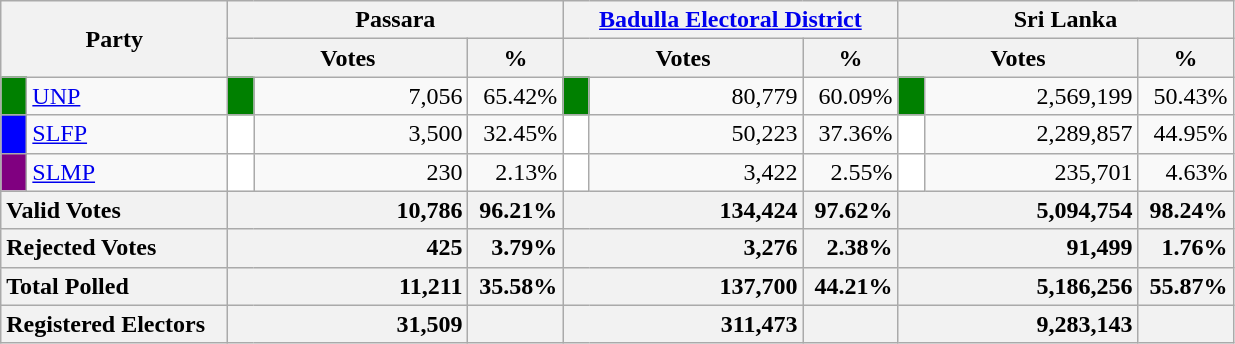<table class="wikitable">
<tr>
<th colspan="2" width="144px"rowspan="2">Party</th>
<th colspan="3" width="216px">Passara</th>
<th colspan="3" width="216px"><a href='#'>Badulla Electoral District</a></th>
<th colspan="3" width="216px">Sri Lanka</th>
</tr>
<tr>
<th colspan="2" width="144px">Votes</th>
<th>%</th>
<th colspan="2" width="144px">Votes</th>
<th>%</th>
<th colspan="2" width="144px">Votes</th>
<th>%</th>
</tr>
<tr>
<td style="background-color:green;" width="10px"></td>
<td style="text-align:left;"><a href='#'>UNP</a></td>
<td style="background-color:green;" width="10px"></td>
<td style="text-align:right;">7,056</td>
<td style="text-align:right;">65.42%</td>
<td style="background-color:green;" width="10px"></td>
<td style="text-align:right;">80,779</td>
<td style="text-align:right;">60.09%</td>
<td style="background-color:green;" width="10px"></td>
<td style="text-align:right;">2,569,199</td>
<td style="text-align:right;">50.43%</td>
</tr>
<tr>
<td style="background-color:blue;" width="10px"></td>
<td style="text-align:left;"><a href='#'>SLFP</a></td>
<td style="background-color:white;" width="10px"></td>
<td style="text-align:right;">3,500</td>
<td style="text-align:right;">32.45%</td>
<td style="background-color:white;" width="10px"></td>
<td style="text-align:right;">50,223</td>
<td style="text-align:right;">37.36%</td>
<td style="background-color:white;" width="10px"></td>
<td style="text-align:right;">2,289,857</td>
<td style="text-align:right;">44.95%</td>
</tr>
<tr>
<td style="background-color:purple;" width="10px"></td>
<td style="text-align:left;"><a href='#'>SLMP</a></td>
<td style="background-color:white;" width="10px"></td>
<td style="text-align:right;">230</td>
<td style="text-align:right;">2.13%</td>
<td style="background-color:white;" width="10px"></td>
<td style="text-align:right;">3,422</td>
<td style="text-align:right;">2.55%</td>
<td style="background-color:white;" width="10px"></td>
<td style="text-align:right;">235,701</td>
<td style="text-align:right;">4.63%</td>
</tr>
<tr>
<th colspan="2" width="144px"style="text-align:left;">Valid Votes</th>
<th style="text-align:right;"colspan="2" width="144px">10,786</th>
<th style="text-align:right;">96.21%</th>
<th style="text-align:right;"colspan="2" width="144px">134,424</th>
<th style="text-align:right;">97.62%</th>
<th style="text-align:right;"colspan="2" width="144px">5,094,754</th>
<th style="text-align:right;">98.24%</th>
</tr>
<tr>
<th colspan="2" width="144px"style="text-align:left;">Rejected Votes</th>
<th style="text-align:right;"colspan="2" width="144px">425</th>
<th style="text-align:right;">3.79%</th>
<th style="text-align:right;"colspan="2" width="144px">3,276</th>
<th style="text-align:right;">2.38%</th>
<th style="text-align:right;"colspan="2" width="144px">91,499</th>
<th style="text-align:right;">1.76%</th>
</tr>
<tr>
<th colspan="2" width="144px"style="text-align:left;">Total Polled</th>
<th style="text-align:right;"colspan="2" width="144px">11,211</th>
<th style="text-align:right;">35.58%</th>
<th style="text-align:right;"colspan="2" width="144px">137,700</th>
<th style="text-align:right;">44.21%</th>
<th style="text-align:right;"colspan="2" width="144px">5,186,256</th>
<th style="text-align:right;">55.87%</th>
</tr>
<tr>
<th colspan="2" width="144px"style="text-align:left;">Registered Electors</th>
<th style="text-align:right;"colspan="2" width="144px">31,509</th>
<th></th>
<th style="text-align:right;"colspan="2" width="144px">311,473</th>
<th></th>
<th style="text-align:right;"colspan="2" width="144px">9,283,143</th>
<th></th>
</tr>
</table>
